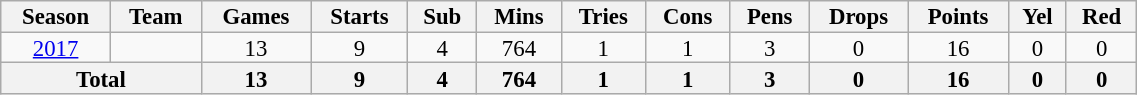<table class="wikitable" style="text-align:center; line-height:90%; font-size:95%; width:60%;">
<tr>
<th>Season</th>
<th>Team</th>
<th>Games</th>
<th>Starts</th>
<th>Sub</th>
<th>Mins</th>
<th>Tries</th>
<th>Cons</th>
<th>Pens</th>
<th>Drops</th>
<th>Points</th>
<th>Yel</th>
<th>Red</th>
</tr>
<tr>
<td><a href='#'>2017</a></td>
<td></td>
<td>13</td>
<td>9</td>
<td>4</td>
<td>764</td>
<td>1</td>
<td>1</td>
<td>3</td>
<td>0</td>
<td>16</td>
<td>0</td>
<td>0</td>
</tr>
<tr>
<th colspan="2">Total</th>
<th>13</th>
<th>9</th>
<th>4</th>
<th>764</th>
<th>1</th>
<th>1</th>
<th>3</th>
<th>0</th>
<th>16</th>
<th>0</th>
<th>0</th>
</tr>
</table>
